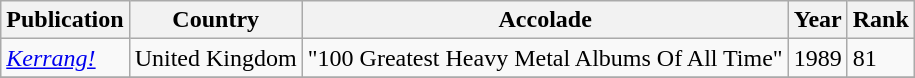<table class="wikitable sortable">
<tr>
<th>Publication</th>
<th>Country</th>
<th>Accolade</th>
<th>Year</th>
<th style="text-align:center;">Rank</th>
</tr>
<tr>
<td><em><a href='#'>Kerrang!</a></em></td>
<td>United Kingdom</td>
<td>"100 Greatest Heavy Metal Albums Of All Time"</td>
<td>1989</td>
<td>81</td>
</tr>
<tr>
</tr>
</table>
